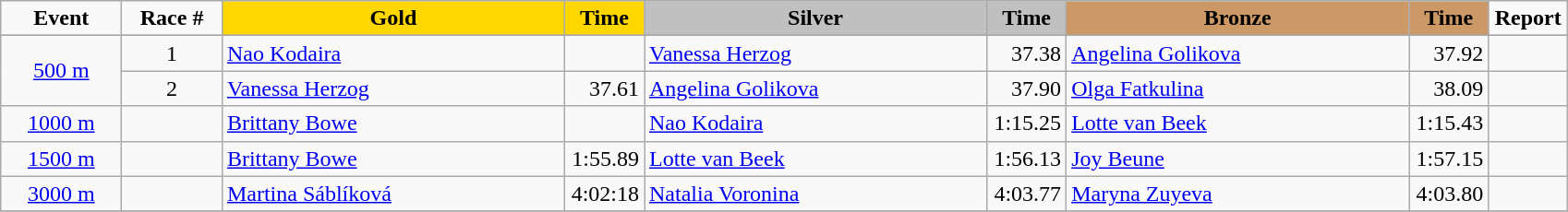<table class="wikitable">
<tr>
<td width="80" align="center"><strong>Event</strong></td>
<td width="65" align="center"><strong>Race #</strong></td>
<td width="240" bgcolor="gold"  align="center"><strong>Gold</strong></td>
<td width="50" bgcolor="gold" align="center"><strong>Time</strong></td>
<td width="240" bgcolor="silver"  align="center"><strong>Silver</strong></td>
<td width="50" bgcolor="silver" align="center"><strong>Time</strong></td>
<td width="240" bgcolor="#CC9966"  align="center"><strong>Bronze</strong></td>
<td width="50" bgcolor="#CC9966" align="center"><strong>Time</strong></td>
<td width="50" align="center"><strong>Report</strong></td>
</tr>
<tr bgcolor="#cccccc">
</tr>
<tr>
<td rowspan=2 align="center"><a href='#'>500 m</a></td>
<td align="center">1</td>
<td> <a href='#'>Nao Kodaira</a></td>
<td align="right"></td>
<td> <a href='#'>Vanessa Herzog</a></td>
<td align="right">37.38</td>
<td> <a href='#'>Angelina Golikova</a></td>
<td align="right">37.92</td>
<td align="center"></td>
</tr>
<tr>
<td align="center">2</td>
<td> <a href='#'>Vanessa Herzog</a></td>
<td align="right">37.61</td>
<td> <a href='#'>Angelina Golikova</a></td>
<td align="right">37.90</td>
<td> <a href='#'>Olga Fatkulina</a></td>
<td align="right">38.09</td>
<td align="center"></td>
</tr>
<tr>
<td align="center"><a href='#'>1000 m</a></td>
<td align="center"></td>
<td> <a href='#'>Brittany Bowe</a></td>
<td align="right"></td>
<td> <a href='#'>Nao Kodaira</a></td>
<td align="right">1:15.25</td>
<td> <a href='#'>Lotte van Beek</a></td>
<td align="right">1:15.43</td>
<td align="center"></td>
</tr>
<tr>
<td align="center"><a href='#'>1500 m</a></td>
<td align="center"></td>
<td> <a href='#'>Brittany Bowe</a></td>
<td align="right">1:55.89</td>
<td> <a href='#'>Lotte van Beek</a></td>
<td align="right">1:56.13</td>
<td> <a href='#'>Joy Beune</a></td>
<td align="right">1:57.15</td>
<td align="center"></td>
</tr>
<tr>
<td align="center"><a href='#'>3000 m</a></td>
<td align="center"></td>
<td> <a href='#'>Martina Sáblíková</a></td>
<td align="right">4:02:18</td>
<td> <a href='#'>Natalia Voronina</a></td>
<td align="right">4:03.77</td>
<td> <a href='#'>Maryna Zuyeva</a></td>
<td align="right">4:03.80</td>
<td align="center"></td>
</tr>
<tr>
</tr>
</table>
